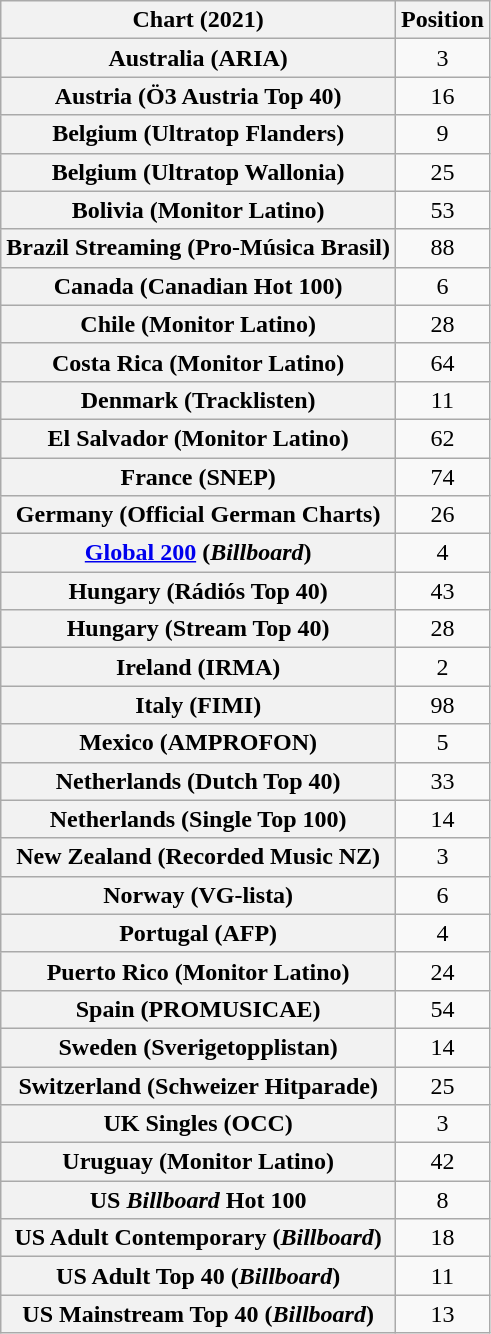<table class="wikitable sortable plainrowheaders" style="text-align:center">
<tr>
<th>Chart (2021)</th>
<th>Position</th>
</tr>
<tr>
<th scope="row">Australia (ARIA)</th>
<td>3</td>
</tr>
<tr>
<th scope="row">Austria (Ö3 Austria Top 40)</th>
<td>16</td>
</tr>
<tr>
<th scope="row">Belgium (Ultratop Flanders)</th>
<td>9</td>
</tr>
<tr>
<th scope="row">Belgium (Ultratop Wallonia)</th>
<td>25</td>
</tr>
<tr>
<th scope="row">Bolivia (Monitor Latino)</th>
<td>53</td>
</tr>
<tr>
<th scope="row">Brazil Streaming (Pro-Música Brasil)</th>
<td>88</td>
</tr>
<tr>
<th scope="row">Canada (Canadian Hot 100)</th>
<td>6</td>
</tr>
<tr>
<th scope="row">Chile (Monitor Latino)</th>
<td>28</td>
</tr>
<tr>
<th scope="row">Costa Rica (Monitor Latino)</th>
<td>64</td>
</tr>
<tr>
<th scope="row">Denmark (Tracklisten)</th>
<td>11</td>
</tr>
<tr>
<th scope="row">El Salvador (Monitor Latino)</th>
<td>62</td>
</tr>
<tr>
<th scope="row">France (SNEP)</th>
<td>74</td>
</tr>
<tr>
<th scope="row">Germany (Official German Charts)</th>
<td>26</td>
</tr>
<tr>
<th scope="row"><a href='#'>Global 200</a> (<em>Billboard</em>)</th>
<td>4</td>
</tr>
<tr>
<th scope="row">Hungary (Rádiós Top 40)</th>
<td>43</td>
</tr>
<tr>
<th scope="row">Hungary (Stream Top 40)</th>
<td>28</td>
</tr>
<tr>
<th scope="row">Ireland (IRMA)</th>
<td>2</td>
</tr>
<tr>
<th scope="row">Italy (FIMI)</th>
<td>98</td>
</tr>
<tr>
<th scope="row">Mexico (AMPROFON)</th>
<td>5</td>
</tr>
<tr>
<th scope="row">Netherlands (Dutch Top 40)</th>
<td>33</td>
</tr>
<tr>
<th scope="row">Netherlands (Single Top 100)</th>
<td>14</td>
</tr>
<tr>
<th scope="row">New Zealand (Recorded Music NZ)</th>
<td>3</td>
</tr>
<tr>
<th scope="row">Norway (VG-lista)</th>
<td>6</td>
</tr>
<tr>
<th scope="row">Portugal (AFP)</th>
<td>4</td>
</tr>
<tr>
<th scope="row">Puerto Rico (Monitor Latino)</th>
<td>24</td>
</tr>
<tr>
<th scope="row">Spain (PROMUSICAE)</th>
<td>54</td>
</tr>
<tr>
<th scope="row">Sweden (Sverigetopplistan)</th>
<td>14</td>
</tr>
<tr>
<th scope="row">Switzerland (Schweizer Hitparade)</th>
<td>25</td>
</tr>
<tr>
<th scope="row">UK Singles (OCC)</th>
<td>3</td>
</tr>
<tr>
<th scope="row">Uruguay (Monitor Latino)</th>
<td>42</td>
</tr>
<tr>
<th scope="row">US <em>Billboard</em> Hot 100</th>
<td>8</td>
</tr>
<tr>
<th scope="row">US Adult Contemporary (<em>Billboard</em>)</th>
<td>18</td>
</tr>
<tr>
<th scope="row">US Adult Top 40 (<em>Billboard</em>)</th>
<td>11</td>
</tr>
<tr>
<th scope="row">US Mainstream Top 40 (<em>Billboard</em>)</th>
<td>13</td>
</tr>
</table>
